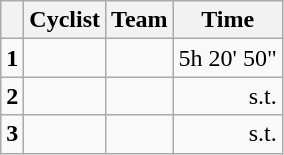<table class="wikitable">
<tr>
<th></th>
<th>Cyclist</th>
<th>Team</th>
<th>Time</th>
</tr>
<tr>
<td><strong>1</strong></td>
<td></td>
<td></td>
<td align=right>5h 20' 50"</td>
</tr>
<tr>
<td><strong>2</strong></td>
<td></td>
<td></td>
<td align=right>s.t.</td>
</tr>
<tr>
<td><strong>3</strong></td>
<td></td>
<td></td>
<td align=right>s.t.</td>
</tr>
</table>
